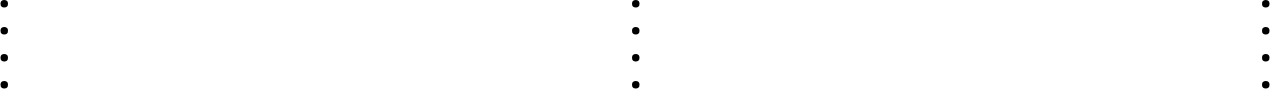<table width="100%">
<tr>
<td valign="top" width="25%" align="left"><br><ul><li></li><li></li><li></li><li></li></ul></td>
<td valign="top" width="25%" align="left"><br><ul><li></li><li></li><li></li><li></li></ul></td>
<td valign="top" width="25%" align="left"><br><ul><li></li><li></li><li></li><li></li></ul></td>
</tr>
</table>
